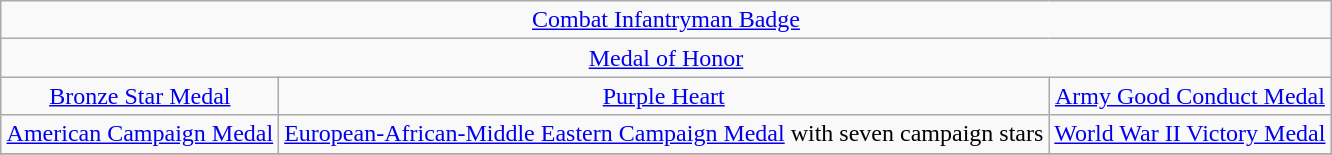<table class="wikitable" style="margin:1em auto; text-align:center;">
<tr>
<td colspan="12"><a href='#'>Combat Infantryman Badge</a></td>
</tr>
<tr>
<td colspan="12"><a href='#'>Medal of Honor</a></td>
</tr>
<tr>
<td colspan="3"><a href='#'>Bronze Star Medal</a></td>
<td colspan="3"><a href='#'>Purple Heart</a></td>
<td colspan="3"><a href='#'>Army Good Conduct Medal</a></td>
</tr>
<tr>
<td colspan="3"><a href='#'>American Campaign Medal</a></td>
<td colspan="3"><a href='#'>European-African-Middle Eastern Campaign Medal</a> with seven campaign stars</td>
<td colspan="3"><a href='#'>World War II Victory Medal</a></td>
</tr>
<tr>
</tr>
</table>
